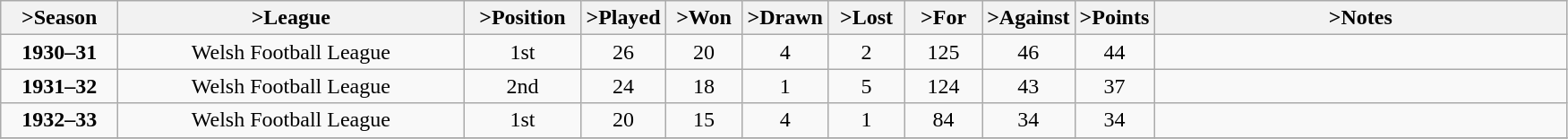<table class="wikitable" style="text-align: center">
<tr>
<th <col width="80px">>Season</th>
<th <col width="250px">>League</th>
<th <col width="80px">>Position</th>
<th <col width="50px">>Played</th>
<th <col width="50px">>Won</th>
<th <col width="50px">>Drawn</th>
<th <col width="50px">>Lost</th>
<th <col width="50px">>For</th>
<th <col width="50px">>Against</th>
<th <col width="50px">>Points</th>
<th <col width="300px">>Notes</th>
</tr>
<tr>
<td><strong>1930–31</strong></td>
<td>Welsh Football League</td>
<td>1st</td>
<td>26</td>
<td>20</td>
<td>4</td>
<td>2</td>
<td>125</td>
<td>46</td>
<td>44</td>
<td></td>
</tr>
<tr>
<td><strong>1931–32</strong></td>
<td>Welsh Football League</td>
<td>2nd</td>
<td>24</td>
<td>18</td>
<td>1</td>
<td>5</td>
<td>124</td>
<td>43</td>
<td>37</td>
<td></td>
</tr>
<tr>
<td><strong>1932–33</strong></td>
<td>Welsh Football League</td>
<td>1st</td>
<td>20</td>
<td>15</td>
<td>4</td>
<td>1</td>
<td>84</td>
<td>34</td>
<td>34</td>
<td></td>
</tr>
<tr>
</tr>
</table>
